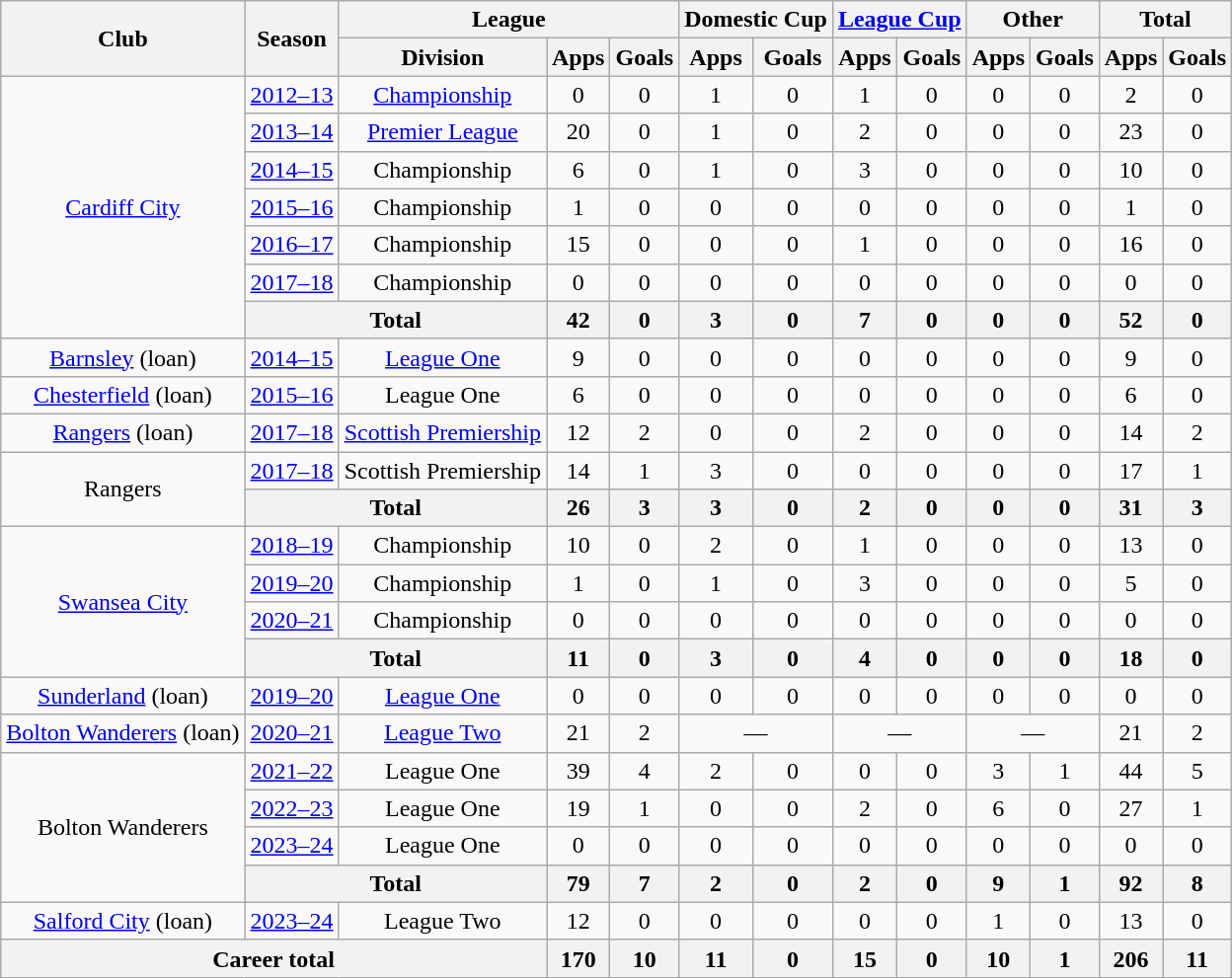<table class="wikitable" style="text-align:center">
<tr>
<th rowspan="2">Club</th>
<th rowspan="2">Season</th>
<th colspan="3">League</th>
<th colspan="2">Domestic Cup</th>
<th colspan="2"><a href='#'>League Cup</a></th>
<th colspan="2">Other</th>
<th colspan="2">Total</th>
</tr>
<tr>
<th>Division</th>
<th>Apps</th>
<th>Goals</th>
<th>Apps</th>
<th>Goals</th>
<th>Apps</th>
<th>Goals</th>
<th>Apps</th>
<th>Goals</th>
<th>Apps</th>
<th>Goals</th>
</tr>
<tr>
<td rowspan="7"><a href='#'>Cardiff City</a></td>
<td><a href='#'>2012–13</a></td>
<td><a href='#'>Championship</a></td>
<td>0</td>
<td>0</td>
<td>1</td>
<td>0</td>
<td>1</td>
<td>0</td>
<td>0</td>
<td>0</td>
<td>2</td>
<td>0</td>
</tr>
<tr>
<td><a href='#'>2013–14</a></td>
<td><a href='#'>Premier League</a></td>
<td>20</td>
<td>0</td>
<td>1</td>
<td>0</td>
<td>2</td>
<td>0</td>
<td>0</td>
<td>0</td>
<td>23</td>
<td>0</td>
</tr>
<tr>
<td><a href='#'>2014–15</a></td>
<td>Championship</td>
<td>6</td>
<td>0</td>
<td>1</td>
<td>0</td>
<td>3</td>
<td>0</td>
<td>0</td>
<td>0</td>
<td>10</td>
<td>0</td>
</tr>
<tr>
<td><a href='#'>2015–16</a></td>
<td>Championship</td>
<td>1</td>
<td>0</td>
<td>0</td>
<td>0</td>
<td>0</td>
<td>0</td>
<td>0</td>
<td>0</td>
<td>1</td>
<td>0</td>
</tr>
<tr>
<td><a href='#'>2016–17</a></td>
<td>Championship</td>
<td>15</td>
<td>0</td>
<td>0</td>
<td>0</td>
<td>1</td>
<td>0</td>
<td>0</td>
<td>0</td>
<td>16</td>
<td>0</td>
</tr>
<tr>
<td><a href='#'>2017–18</a></td>
<td>Championship</td>
<td>0</td>
<td>0</td>
<td>0</td>
<td>0</td>
<td>0</td>
<td>0</td>
<td>0</td>
<td>0</td>
<td>0</td>
<td>0</td>
</tr>
<tr>
<th colspan="2">Total</th>
<th>42</th>
<th>0</th>
<th>3</th>
<th>0</th>
<th>7</th>
<th>0</th>
<th>0</th>
<th>0</th>
<th>52</th>
<th>0</th>
</tr>
<tr>
<td><a href='#'>Barnsley</a> (loan)</td>
<td><a href='#'>2014–15</a></td>
<td><a href='#'>League One</a></td>
<td>9</td>
<td>0</td>
<td>0</td>
<td>0</td>
<td>0</td>
<td>0</td>
<td>0</td>
<td>0</td>
<td>9</td>
<td>0</td>
</tr>
<tr>
<td><a href='#'>Chesterfield</a> (loan)</td>
<td><a href='#'>2015–16</a></td>
<td>League One</td>
<td>6</td>
<td>0</td>
<td>0</td>
<td>0</td>
<td>0</td>
<td>0</td>
<td>0</td>
<td>0</td>
<td>6</td>
<td>0</td>
</tr>
<tr>
<td><a href='#'>Rangers</a> (loan)</td>
<td><a href='#'>2017–18</a></td>
<td><a href='#'>Scottish Premiership</a></td>
<td>12</td>
<td>2</td>
<td>0</td>
<td>0</td>
<td>2</td>
<td>0</td>
<td>0</td>
<td>0</td>
<td>14</td>
<td>2</td>
</tr>
<tr>
<td rowspan="2">Rangers</td>
<td><a href='#'>2017–18</a></td>
<td>Scottish Premiership</td>
<td>14</td>
<td>1</td>
<td>3</td>
<td>0</td>
<td>0</td>
<td>0</td>
<td>0</td>
<td>0</td>
<td>17</td>
<td>1</td>
</tr>
<tr>
<th colspan="2">Total</th>
<th>26</th>
<th>3</th>
<th>3</th>
<th>0</th>
<th>2</th>
<th>0</th>
<th>0</th>
<th>0</th>
<th>31</th>
<th>3</th>
</tr>
<tr>
<td rowspan="4"><a href='#'>Swansea City</a></td>
<td><a href='#'>2018–19</a></td>
<td>Championship</td>
<td>10</td>
<td>0</td>
<td>2</td>
<td>0</td>
<td>1</td>
<td>0</td>
<td>0</td>
<td>0</td>
<td>13</td>
<td>0</td>
</tr>
<tr>
<td><a href='#'>2019–20</a></td>
<td>Championship</td>
<td>1</td>
<td>0</td>
<td>1</td>
<td>0</td>
<td>3</td>
<td>0</td>
<td>0</td>
<td>0</td>
<td>5</td>
<td>0</td>
</tr>
<tr>
<td><a href='#'>2020–21</a></td>
<td>Championship</td>
<td>0</td>
<td>0</td>
<td>0</td>
<td>0</td>
<td>0</td>
<td>0</td>
<td>0</td>
<td>0</td>
<td>0</td>
<td>0</td>
</tr>
<tr>
<th colspan="2">Total</th>
<th>11</th>
<th>0</th>
<th>3</th>
<th>0</th>
<th>4</th>
<th>0</th>
<th>0</th>
<th>0</th>
<th>18</th>
<th>0</th>
</tr>
<tr>
<td><a href='#'>Sunderland</a> (loan)</td>
<td><a href='#'>2019–20</a></td>
<td><a href='#'>League One</a></td>
<td>0</td>
<td>0</td>
<td>0</td>
<td>0</td>
<td>0</td>
<td>0</td>
<td>0</td>
<td>0</td>
<td>0</td>
<td>0</td>
</tr>
<tr>
<td><a href='#'>Bolton Wanderers</a> (loan)</td>
<td><a href='#'>2020–21</a></td>
<td><a href='#'>League Two</a></td>
<td>21</td>
<td>2</td>
<td colspan="2">—</td>
<td colspan="2">—</td>
<td colspan="2">—</td>
<td>21</td>
<td>2</td>
</tr>
<tr>
<td rowspan="4">Bolton Wanderers</td>
<td><a href='#'>2021–22</a></td>
<td>League One</td>
<td>39</td>
<td>4</td>
<td>2</td>
<td>0</td>
<td>0</td>
<td>0</td>
<td>3</td>
<td>1</td>
<td>44</td>
<td>5</td>
</tr>
<tr>
<td><a href='#'>2022–23</a></td>
<td>League One</td>
<td>19</td>
<td>1</td>
<td>0</td>
<td>0</td>
<td>2</td>
<td>0</td>
<td>6</td>
<td>0</td>
<td>27</td>
<td>1</td>
</tr>
<tr>
<td><a href='#'>2023–24</a></td>
<td>League One</td>
<td>0</td>
<td>0</td>
<td>0</td>
<td>0</td>
<td>0</td>
<td>0</td>
<td>0</td>
<td>0</td>
<td>0</td>
<td>0</td>
</tr>
<tr>
<th colspan="2">Total</th>
<th>79</th>
<th>7</th>
<th>2</th>
<th>0</th>
<th>2</th>
<th>0</th>
<th>9</th>
<th>1</th>
<th>92</th>
<th>8</th>
</tr>
<tr>
<td><a href='#'>Salford City</a> (loan)</td>
<td><a href='#'>2023–24</a></td>
<td>League Two</td>
<td>12</td>
<td>0</td>
<td>0</td>
<td>0</td>
<td>0</td>
<td>0</td>
<td>1</td>
<td>0</td>
<td>13</td>
<td>0</td>
</tr>
<tr>
<th colspan="3">Career total</th>
<th>170</th>
<th>10</th>
<th>11</th>
<th>0</th>
<th>15</th>
<th>0</th>
<th>10</th>
<th>1</th>
<th>206</th>
<th>11</th>
</tr>
</table>
